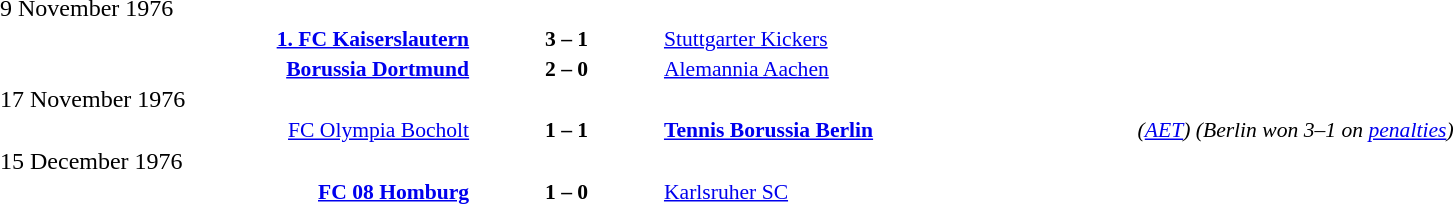<table width=100% cellspacing=1>
<tr>
<th width=25%></th>
<th width=10%></th>
<th width=25%></th>
<th></th>
</tr>
<tr>
<td>9 November 1976</td>
</tr>
<tr style=font-size:90%>
<td align=right><strong><a href='#'>1. FC Kaiserslautern</a></strong></td>
<td align=center><strong>3 – 1</strong></td>
<td><a href='#'>Stuttgarter Kickers</a></td>
</tr>
<tr style=font-size:90%>
<td align=right><strong><a href='#'>Borussia Dortmund</a></strong></td>
<td align=center><strong>2 – 0</strong></td>
<td><a href='#'>Alemannia Aachen</a></td>
</tr>
<tr>
<td>17 November 1976</td>
</tr>
<tr style=font-size:90%>
<td align=right><a href='#'>FC Olympia Bocholt</a></td>
<td align=center><strong>1 – 1</strong></td>
<td><strong><a href='#'>Tennis Borussia Berlin</a></strong></td>
<td><em>(<a href='#'>AET</a>) (Berlin won 3–1 on <a href='#'>penalties</a>)</em></td>
</tr>
<tr>
<td>15 December 1976</td>
</tr>
<tr style=font-size:90%>
<td align=right><strong><a href='#'>FC 08 Homburg</a></strong></td>
<td align=center><strong>1 – 0</strong></td>
<td><a href='#'>Karlsruher SC</a></td>
</tr>
</table>
